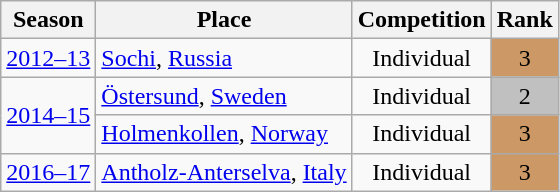<table class="wikitable sortable" style="text-align: center;">
<tr>
<th>Season</th>
<th>Place</th>
<th>Competition</th>
<th>Rank</th>
</tr>
<tr>
<td><a href='#'>2012–13</a></td>
<td align="left"> <a href='#'>Sochi</a>, <a href='#'>Russia</a></td>
<td>Individual</td>
<td bgcolor="cc9966">3</td>
</tr>
<tr>
<td rowspan="2"><a href='#'>2014–15</a></td>
<td align="left"> <a href='#'>Östersund</a>, <a href='#'>Sweden</a></td>
<td>Individual</td>
<td bgcolor=silver>2</td>
</tr>
<tr>
<td align="left"> <a href='#'>Holmenkollen</a>, <a href='#'>Norway</a></td>
<td>Individual</td>
<td bgcolor="cc9966">3</td>
</tr>
<tr>
<td><a href='#'>2016–17</a></td>
<td align="left"> <a href='#'>Antholz-Anterselva</a>, <a href='#'>Italy</a></td>
<td>Individual</td>
<td bgcolor="cc9966">3</td>
</tr>
</table>
